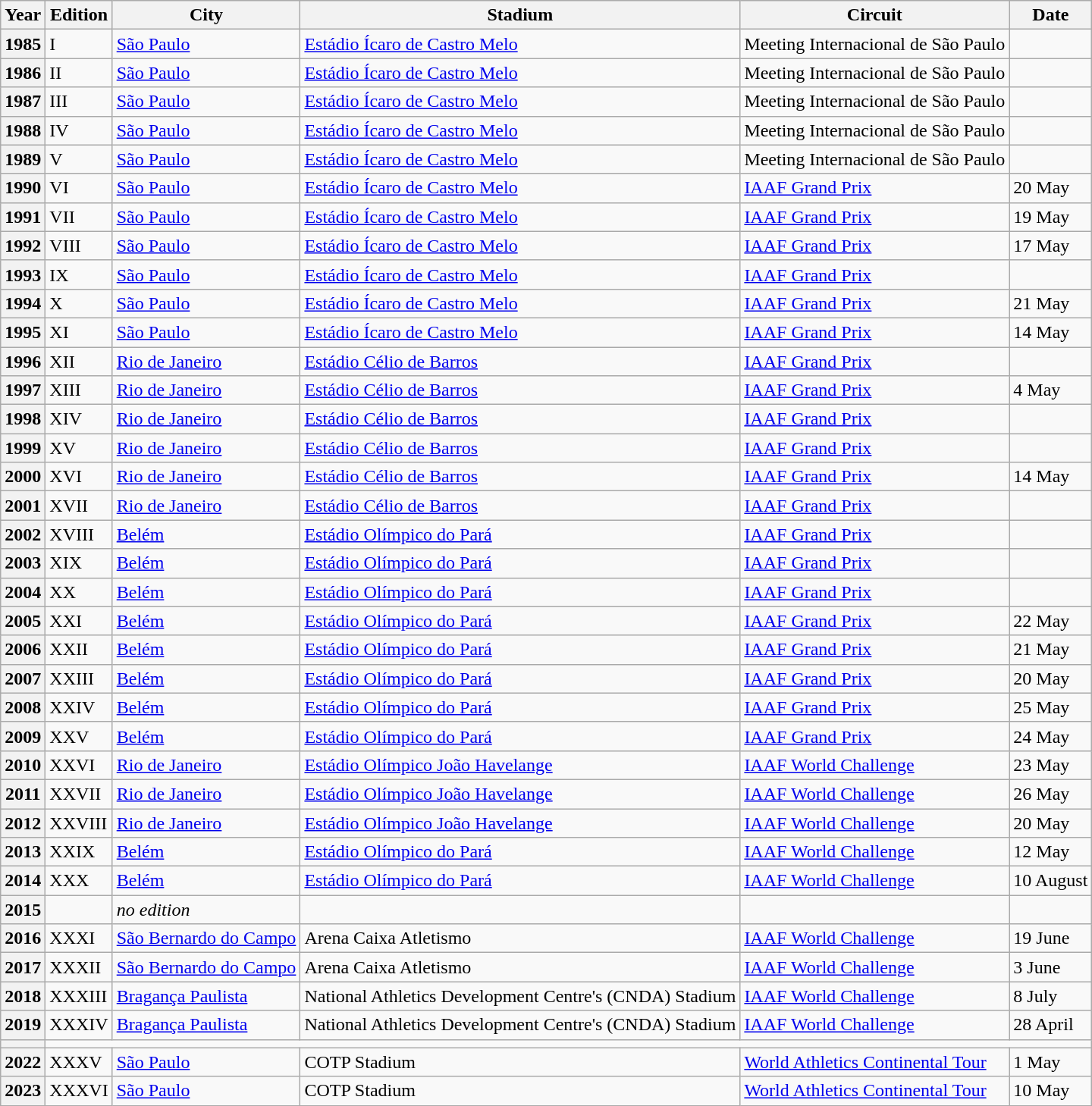<table class="wikitable sticky-header plainrowheaders">
<tr>
<th scope="col">Year</th>
<th>Edition</th>
<th>City</th>
<th>Stadium</th>
<th>Circuit</th>
<th>Date</th>
</tr>
<tr>
<th scope="row">1985</th>
<td>I</td>
<td><a href='#'>São Paulo</a></td>
<td><a href='#'>Estádio Ícaro de Castro Melo</a></td>
<td>Meeting Internacional de São Paulo</td>
<td></td>
</tr>
<tr>
<th scope="row">1986</th>
<td>II</td>
<td><a href='#'>São Paulo</a></td>
<td><a href='#'>Estádio Ícaro de Castro Melo</a></td>
<td>Meeting Internacional de São Paulo</td>
<td></td>
</tr>
<tr>
<th scope="row">1987</th>
<td>III</td>
<td><a href='#'>São Paulo</a></td>
<td><a href='#'>Estádio Ícaro de Castro Melo</a></td>
<td>Meeting Internacional de São Paulo</td>
<td></td>
</tr>
<tr>
<th scope="row">1988</th>
<td>IV</td>
<td><a href='#'>São Paulo</a></td>
<td><a href='#'>Estádio Ícaro de Castro Melo</a></td>
<td>Meeting Internacional de São Paulo</td>
<td></td>
</tr>
<tr>
<th scope="row">1989</th>
<td>V</td>
<td><a href='#'>São Paulo</a></td>
<td><a href='#'>Estádio Ícaro de Castro Melo</a></td>
<td>Meeting Internacional de São Paulo</td>
<td></td>
</tr>
<tr>
<th scope="row">1990</th>
<td>VI</td>
<td><a href='#'>São Paulo</a></td>
<td><a href='#'>Estádio Ícaro de Castro Melo</a></td>
<td><a href='#'>IAAF Grand Prix</a></td>
<td>20 May</td>
</tr>
<tr>
<th scope="row">1991</th>
<td>VII</td>
<td><a href='#'>São Paulo</a></td>
<td><a href='#'>Estádio Ícaro de Castro Melo</a></td>
<td><a href='#'>IAAF Grand Prix</a></td>
<td>19 May</td>
</tr>
<tr>
<th scope="row">1992</th>
<td>VIII</td>
<td><a href='#'>São Paulo</a></td>
<td><a href='#'>Estádio Ícaro de Castro Melo</a></td>
<td><a href='#'>IAAF Grand Prix</a></td>
<td>17 May</td>
</tr>
<tr>
<th scope="row">1993</th>
<td>IX</td>
<td><a href='#'>São Paulo</a></td>
<td><a href='#'>Estádio Ícaro de Castro Melo</a></td>
<td><a href='#'>IAAF Grand Prix</a></td>
<td></td>
</tr>
<tr>
<th scope="row">1994</th>
<td>X</td>
<td><a href='#'>São Paulo</a></td>
<td><a href='#'>Estádio Ícaro de Castro Melo</a></td>
<td><a href='#'>IAAF Grand Prix</a></td>
<td>21 May</td>
</tr>
<tr>
<th scope="row">1995</th>
<td>XI</td>
<td><a href='#'>São Paulo</a></td>
<td><a href='#'>Estádio Ícaro de Castro Melo</a></td>
<td><a href='#'>IAAF Grand Prix</a></td>
<td>14 May</td>
</tr>
<tr>
<th scope="row">1996</th>
<td>XII</td>
<td><a href='#'>Rio de Janeiro</a></td>
<td><a href='#'>Estádio Célio de Barros</a></td>
<td><a href='#'>IAAF Grand Prix</a></td>
<td></td>
</tr>
<tr>
<th scope="row">1997</th>
<td>XIII</td>
<td><a href='#'>Rio de Janeiro</a></td>
<td><a href='#'>Estádio Célio de Barros</a></td>
<td><a href='#'>IAAF Grand Prix</a></td>
<td>4 May</td>
</tr>
<tr>
<th scope="row">1998</th>
<td>XIV</td>
<td><a href='#'>Rio de Janeiro</a></td>
<td><a href='#'>Estádio Célio de Barros</a></td>
<td><a href='#'>IAAF Grand Prix</a></td>
<td></td>
</tr>
<tr>
<th scope="row">1999</th>
<td>XV</td>
<td><a href='#'>Rio de Janeiro</a></td>
<td><a href='#'>Estádio Célio de Barros</a></td>
<td><a href='#'>IAAF Grand Prix</a></td>
<td></td>
</tr>
<tr>
<th scope="row">2000</th>
<td>XVI</td>
<td><a href='#'>Rio de Janeiro</a></td>
<td><a href='#'>Estádio Célio de Barros</a></td>
<td><a href='#'>IAAF Grand Prix</a></td>
<td>14 May</td>
</tr>
<tr>
<th scope="row">2001</th>
<td>XVII</td>
<td><a href='#'>Rio de Janeiro</a></td>
<td><a href='#'>Estádio Célio de Barros</a></td>
<td><a href='#'>IAAF Grand Prix</a></td>
<td></td>
</tr>
<tr>
<th scope="row">2002</th>
<td>XVIII</td>
<td><a href='#'>Belém</a></td>
<td><a href='#'>Estádio Olímpico do Pará</a></td>
<td><a href='#'>IAAF Grand Prix</a></td>
<td></td>
</tr>
<tr>
<th scope="row">2003</th>
<td>XIX</td>
<td><a href='#'>Belém</a></td>
<td><a href='#'>Estádio Olímpico do Pará</a></td>
<td><a href='#'>IAAF Grand Prix</a></td>
<td></td>
</tr>
<tr>
<th scope="row">2004</th>
<td>XX</td>
<td><a href='#'>Belém</a></td>
<td><a href='#'>Estádio Olímpico do Pará</a></td>
<td><a href='#'>IAAF Grand Prix</a></td>
<td></td>
</tr>
<tr>
<th scope="row">2005</th>
<td>XXI</td>
<td><a href='#'>Belém</a></td>
<td><a href='#'>Estádio Olímpico do Pará</a></td>
<td><a href='#'>IAAF Grand Prix</a></td>
<td>22 May</td>
</tr>
<tr>
<th scope="row">2006</th>
<td>XXII</td>
<td><a href='#'>Belém</a></td>
<td><a href='#'>Estádio Olímpico do Pará</a></td>
<td><a href='#'>IAAF Grand Prix</a></td>
<td>21 May</td>
</tr>
<tr>
<th scope="row">2007</th>
<td>XXIII</td>
<td><a href='#'>Belém</a></td>
<td><a href='#'>Estádio Olímpico do Pará</a></td>
<td><a href='#'>IAAF Grand Prix</a></td>
<td>20 May</td>
</tr>
<tr>
<th scope="row">2008</th>
<td>XXIV</td>
<td><a href='#'>Belém</a></td>
<td><a href='#'>Estádio Olímpico do Pará</a></td>
<td><a href='#'>IAAF Grand Prix</a></td>
<td>25 May</td>
</tr>
<tr>
<th scope="row">2009</th>
<td>XXV</td>
<td><a href='#'>Belém</a></td>
<td><a href='#'>Estádio Olímpico do Pará</a></td>
<td><a href='#'>IAAF Grand Prix</a></td>
<td>24 May</td>
</tr>
<tr>
<th scope="row">2010</th>
<td>XXVI</td>
<td><a href='#'>Rio de Janeiro</a></td>
<td><a href='#'>Estádio Olímpico João Havelange</a></td>
<td><a href='#'>IAAF World Challenge</a></td>
<td>23 May</td>
</tr>
<tr>
<th scope="row">2011</th>
<td>XXVII</td>
<td><a href='#'>Rio de Janeiro</a></td>
<td><a href='#'>Estádio Olímpico João Havelange</a></td>
<td><a href='#'>IAAF World Challenge</a></td>
<td>26 May</td>
</tr>
<tr>
<th scope="row">2012</th>
<td>XXVIII</td>
<td><a href='#'>Rio de Janeiro</a></td>
<td><a href='#'>Estádio Olímpico João Havelange</a></td>
<td><a href='#'>IAAF World Challenge</a></td>
<td>20 May</td>
</tr>
<tr>
<th scope="row">2013</th>
<td>XXIX</td>
<td><a href='#'>Belém</a></td>
<td><a href='#'>Estádio Olímpico do Pará</a></td>
<td><a href='#'>IAAF World Challenge</a></td>
<td>12 May</td>
</tr>
<tr>
<th scope="row">2014</th>
<td>XXX</td>
<td><a href='#'>Belém</a></td>
<td><a href='#'>Estádio Olímpico do Pará</a></td>
<td><a href='#'>IAAF World Challenge</a></td>
<td>10 August</td>
</tr>
<tr>
<th scope="row">2015</th>
<td></td>
<td><em>no edition</em></td>
<td></td>
<td></td>
<td></td>
</tr>
<tr>
<th scope="row">2016</th>
<td>XXXI</td>
<td><a href='#'>São Bernardo do Campo</a></td>
<td>Arena Caixa Atletismo</td>
<td><a href='#'>IAAF World Challenge</a></td>
<td>19 June</td>
</tr>
<tr>
<th scope="row">2017</th>
<td>XXXII</td>
<td><a href='#'>São Bernardo do Campo</a></td>
<td>Arena Caixa Atletismo</td>
<td><a href='#'>IAAF World Challenge</a></td>
<td>3 June</td>
</tr>
<tr>
<th scope="row">2018</th>
<td>XXXIII</td>
<td><a href='#'>Bragança Paulista</a></td>
<td>National Athletics Development Centre's (CNDA) Stadium</td>
<td><a href='#'>IAAF World Challenge</a></td>
<td>8 July</td>
</tr>
<tr>
<th scope="row">2019</th>
<td>XXXIV</td>
<td><a href='#'>Bragança Paulista</a></td>
<td>National Athletics Development Centre's (CNDA) Stadium</td>
<td><a href='#'>IAAF World Challenge</a></td>
<td>28 April</td>
</tr>
<tr>
<th scope="row"></th>
<td colspan="5"></td>
</tr>
<tr>
<th scope="row">2022</th>
<td>XXXV</td>
<td><a href='#'>São Paulo</a></td>
<td>COTP Stadium</td>
<td><a href='#'>World Athletics Continental Tour</a></td>
<td>1 May</td>
</tr>
<tr>
<th scope="row">2023</th>
<td>XXXVI</td>
<td><a href='#'>São Paulo</a></td>
<td>COTP Stadium</td>
<td><a href='#'>World Athletics Continental Tour</a></td>
<td>10 May</td>
</tr>
</table>
